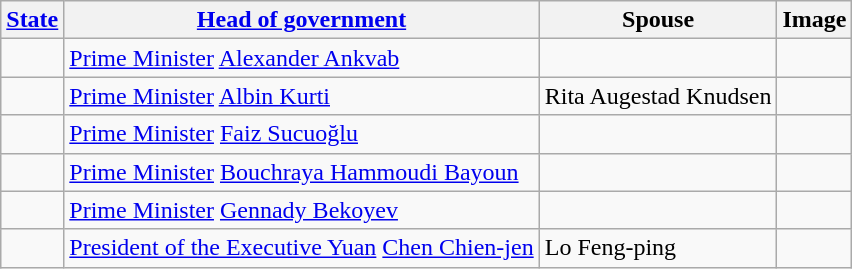<table class="sortable wikitable">
<tr>
<th><a href='#'>State</a></th>
<th><a href='#'>Head of government</a></th>
<th>Spouse</th>
<th>Image</th>
</tr>
<tr>
<td></td>
<td><a href='#'>Prime Minister</a> <a href='#'>Alexander Ankvab</a></td>
<td></td>
<td></td>
</tr>
<tr>
<td></td>
<td><a href='#'>Prime Minister</a> <a href='#'>Albin Kurti</a></td>
<td>Rita Augestad Knudsen</td>
<td></td>
</tr>
<tr>
<td></td>
<td><a href='#'>Prime Minister</a> <a href='#'>Faiz Sucuoğlu</a></td>
<td></td>
<td></td>
</tr>
<tr>
<td></td>
<td><a href='#'>Prime Minister</a> <a href='#'>Bouchraya Hammoudi Bayoun</a></td>
<td></td>
<td></td>
</tr>
<tr>
<td></td>
<td><a href='#'>Prime Minister</a> <a href='#'>Gennady Bekoyev</a></td>
<td></td>
<td></td>
</tr>
<tr>
<td></td>
<td><a href='#'>President of the Executive Yuan</a> <a href='#'>Chen Chien-jen</a></td>
<td>Lo Feng-ping</td>
<td></td>
</tr>
</table>
